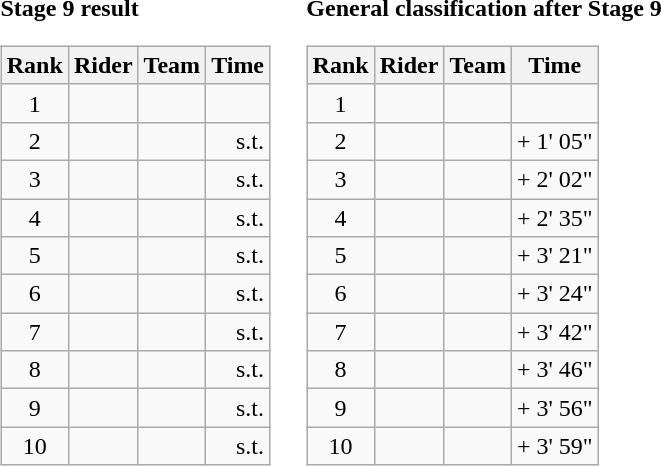<table>
<tr>
<td><strong>Stage 9 result</strong><br><table class="wikitable">
<tr>
<th scope="col">Rank</th>
<th scope="col">Rider</th>
<th scope="col">Team</th>
<th scope="col">Time</th>
</tr>
<tr>
<td style="text-align:center;">1</td>
<td></td>
<td></td>
<td style="text-align:right;"></td>
</tr>
<tr>
<td style="text-align:center;">2</td>
<td></td>
<td></td>
<td style="text-align:right;">s.t.</td>
</tr>
<tr>
<td style="text-align:center;">3</td>
<td></td>
<td></td>
<td style="text-align:right;">s.t.</td>
</tr>
<tr>
<td style="text-align:center;">4</td>
<td></td>
<td></td>
<td style="text-align:right;">s.t.</td>
</tr>
<tr>
<td style="text-align:center;">5</td>
<td></td>
<td></td>
<td style="text-align:right;">s.t.</td>
</tr>
<tr>
<td style="text-align:center;">6</td>
<td></td>
<td></td>
<td style="text-align:right;">s.t.</td>
</tr>
<tr>
<td style="text-align:center;">7</td>
<td></td>
<td></td>
<td style="text-align:right;">s.t.</td>
</tr>
<tr>
<td style="text-align:center;">8</td>
<td></td>
<td></td>
<td style="text-align:right;">s.t.</td>
</tr>
<tr>
<td style="text-align:center;">9</td>
<td></td>
<td></td>
<td style="text-align:right;">s.t.</td>
</tr>
<tr>
<td style="text-align:center;">10</td>
<td></td>
<td></td>
<td style="text-align:right;">s.t.</td>
</tr>
</table>
</td>
<td></td>
<td><strong>General classification after Stage 9</strong><br><table class="wikitable">
<tr>
<th scope="col">Rank</th>
<th scope="col">Rider</th>
<th scope="col">Team</th>
<th scope="col">Time</th>
</tr>
<tr>
<td style="text-align:center;">1</td>
<td></td>
<td></td>
<td style="text-align:right;"></td>
</tr>
<tr>
<td style="text-align:center;">2</td>
<td></td>
<td></td>
<td style="text-align:right;">+ 1' 05"</td>
</tr>
<tr>
<td style="text-align:center;">3</td>
<td></td>
<td></td>
<td style="text-align:right;">+ 2' 02"</td>
</tr>
<tr>
<td style="text-align:center;">4</td>
<td></td>
<td></td>
<td style="text-align:right;">+ 2' 35"</td>
</tr>
<tr>
<td style="text-align:center;">5</td>
<td></td>
<td></td>
<td style="text-align:right;">+ 3' 21"</td>
</tr>
<tr>
<td style="text-align:center;">6</td>
<td></td>
<td></td>
<td style="text-align:right;">+ 3' 24"</td>
</tr>
<tr>
<td style="text-align:center;">7</td>
<td></td>
<td></td>
<td style="text-align:right;">+ 3' 42"</td>
</tr>
<tr>
<td style="text-align:center;">8</td>
<td></td>
<td></td>
<td style="text-align:right;">+ 3' 46"</td>
</tr>
<tr>
<td style="text-align:center;">9</td>
<td></td>
<td></td>
<td style="text-align:right;">+ 3' 56"</td>
</tr>
<tr>
<td style="text-align:center;">10</td>
<td></td>
<td></td>
<td style="text-align:right;">+ 3' 59"</td>
</tr>
</table>
</td>
</tr>
</table>
